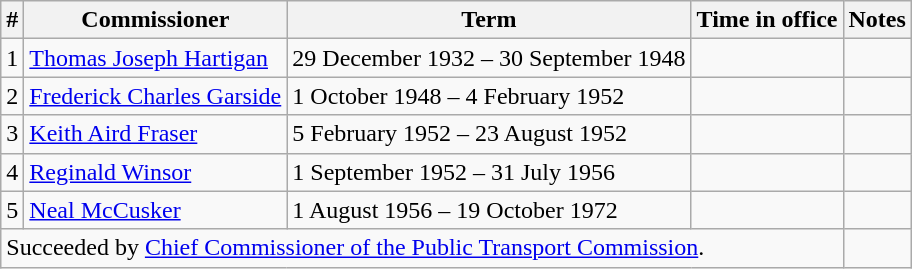<table class="wikitable">
<tr>
<th>#</th>
<th>Commissioner</th>
<th>Term</th>
<th>Time in office</th>
<th>Notes</th>
</tr>
<tr>
<td>1</td>
<td><a href='#'>Thomas Joseph Hartigan</a> </td>
<td>29 December 1932 – 30 September 1948</td>
<td></td>
<td></td>
</tr>
<tr>
<td>2</td>
<td><a href='#'>Frederick Charles Garside</a></td>
<td>1 October 1948 – 4 February 1952</td>
<td></td>
<td></td>
</tr>
<tr>
<td>3</td>
<td><a href='#'>Keith Aird Fraser</a></td>
<td>5 February 1952 – 23 August 1952</td>
<td></td>
<td></td>
</tr>
<tr>
<td>4</td>
<td><a href='#'>Reginald Winsor</a></td>
<td>1 September 1952 – 31 July 1956</td>
<td></td>
<td></td>
</tr>
<tr>
<td>5</td>
<td><a href='#'>Neal McCusker</a> </td>
<td>1 August 1956 – 19 October 1972</td>
<td></td>
<td></td>
</tr>
<tr>
<td colspan=4>Succeeded by <a href='#'>Chief Commissioner of the Public Transport Commission</a>.</td>
</tr>
</table>
